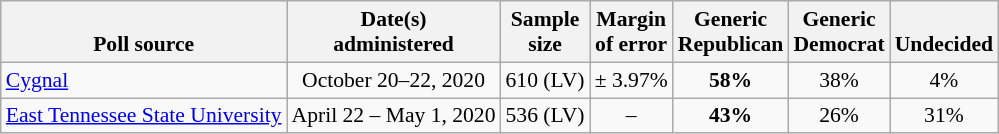<table class="wikitable" style="font-size:90%;text-align:center;">
<tr valign=bottom>
<th>Poll source</th>
<th>Date(s)<br>administered</th>
<th>Sample<br>size</th>
<th>Margin<br>of error</th>
<th style="width:60px;">Generic<br>Republican</th>
<th style="width:60px;">Generic<br>Democrat</th>
<th>Undecided</th>
</tr>
<tr>
<td style="text-align:left;"><a href='#'>Cygnal</a></td>
<td>October 20–22, 2020</td>
<td>610 (LV)</td>
<td>± 3.97%</td>
<td><strong>58%</strong></td>
<td>38%</td>
<td>4%</td>
</tr>
<tr>
<td style="text-align:left;"><a href='#'>East Tennessee State University</a></td>
<td>April 22 – May 1, 2020</td>
<td>536 (LV)</td>
<td>–</td>
<td><strong>43%</strong></td>
<td>26%</td>
<td>31%</td>
</tr>
</table>
